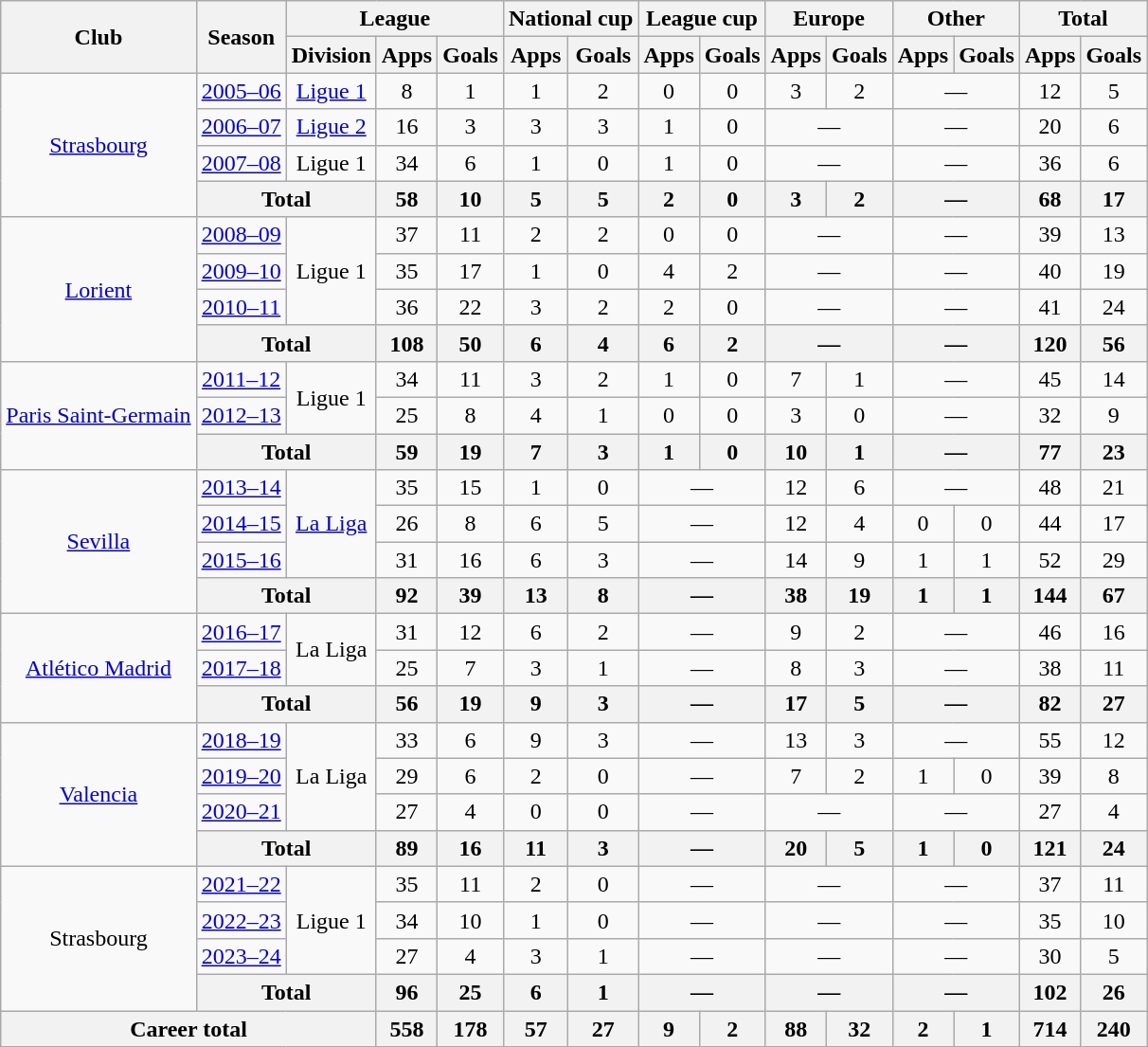<table class="wikitable" style="text-align:center">
<tr>
<th rowspan="2">Club</th>
<th rowspan="2">Season</th>
<th colspan="3">League</th>
<th colspan="2">National cup</th>
<th colspan="2">League cup</th>
<th colspan="2">Europe</th>
<th colspan="2">Other</th>
<th colspan="2">Total</th>
</tr>
<tr>
<th>Division</th>
<th>Apps</th>
<th>Goals</th>
<th>Apps</th>
<th>Goals</th>
<th>Apps</th>
<th>Goals</th>
<th>Apps</th>
<th>Goals</th>
<th>Apps</th>
<th>Goals</th>
<th>Apps</th>
<th>Goals</th>
</tr>
<tr>
<td rowspan="4"><a href='#'>Strasbourg</a></td>
<td><a href='#'>2005–06</a></td>
<td><a href='#'>Ligue 1</a></td>
<td>8</td>
<td>1</td>
<td>1</td>
<td>2</td>
<td>0</td>
<td>0</td>
<td>3</td>
<td>2</td>
<td colspan="2">—</td>
<td>12</td>
<td>5</td>
</tr>
<tr>
<td><a href='#'>2006–07</a></td>
<td><a href='#'>Ligue 2</a></td>
<td>16</td>
<td>3</td>
<td>3</td>
<td>3</td>
<td>1</td>
<td>0</td>
<td colspan="2">—</td>
<td colspan="2">—</td>
<td>20</td>
<td>6</td>
</tr>
<tr>
<td><a href='#'>2007–08</a></td>
<td>Ligue 1</td>
<td>34</td>
<td>6</td>
<td>1</td>
<td>0</td>
<td>1</td>
<td>0</td>
<td colspan="2">—</td>
<td colspan="2">—</td>
<td>36</td>
<td>6</td>
</tr>
<tr>
<th colspan="2">Total</th>
<th>58</th>
<th>10</th>
<th>5</th>
<th>5</th>
<th>2</th>
<th>0</th>
<th>3</th>
<th>2</th>
<th colspan="2">—</th>
<th>68</th>
<th>17</th>
</tr>
<tr>
<td rowspan="4"><a href='#'>Lorient</a></td>
<td><a href='#'>2008–09</a></td>
<td rowspan="3">Ligue 1</td>
<td>37</td>
<td>11</td>
<td>2</td>
<td>2</td>
<td>0</td>
<td>0</td>
<td colspan="2">—</td>
<td colspan="2">—</td>
<td>39</td>
<td>13</td>
</tr>
<tr>
<td><a href='#'>2009–10</a></td>
<td>35</td>
<td>17</td>
<td>1</td>
<td>0</td>
<td>4</td>
<td>2</td>
<td colspan="2">—</td>
<td colspan="2">—</td>
<td>40</td>
<td>19</td>
</tr>
<tr>
<td><a href='#'>2010–11</a></td>
<td>36</td>
<td>22</td>
<td>3</td>
<td>2</td>
<td>2</td>
<td>0</td>
<td colspan="2">—</td>
<td colspan="2">—</td>
<td>41</td>
<td>24</td>
</tr>
<tr>
<th colspan="2">Total</th>
<th>108</th>
<th>50</th>
<th>6</th>
<th>4</th>
<th>6</th>
<th>2</th>
<th colspan="2">—</th>
<th colspan="2">—</th>
<th>120</th>
<th>56</th>
</tr>
<tr>
<td rowspan="3"><a href='#'>Paris Saint-Germain</a></td>
<td><a href='#'>2011–12</a></td>
<td rowspan="2">Ligue 1</td>
<td>34</td>
<td>11</td>
<td>3</td>
<td>2</td>
<td>1</td>
<td>0</td>
<td>7</td>
<td>1</td>
<td colspan="2">—</td>
<td>45</td>
<td>14</td>
</tr>
<tr>
<td><a href='#'>2012–13</a></td>
<td>25</td>
<td>8</td>
<td>4</td>
<td>1</td>
<td>0</td>
<td>0</td>
<td>3</td>
<td>0</td>
<td colspan="2">—</td>
<td>32</td>
<td>9</td>
</tr>
<tr>
<th colspan="2">Total</th>
<th>59</th>
<th>19</th>
<th>7</th>
<th>3</th>
<th>1</th>
<th>0</th>
<th>10</th>
<th>1</th>
<th colspan="2">—</th>
<th>77</th>
<th>23</th>
</tr>
<tr>
<td rowspan="4"><a href='#'>Sevilla</a></td>
<td><a href='#'>2013–14</a></td>
<td rowspan="3"><a href='#'>La Liga</a></td>
<td>35</td>
<td>15</td>
<td>1</td>
<td>0</td>
<td colspan="2">—</td>
<td>12</td>
<td>6</td>
<td colspan="2">—</td>
<td>48</td>
<td>21</td>
</tr>
<tr>
<td><a href='#'>2014–15</a></td>
<td>26</td>
<td>8</td>
<td>6</td>
<td>5</td>
<td colspan="2">—</td>
<td>12</td>
<td>4</td>
<td>0</td>
<td>0</td>
<td>44</td>
<td>17</td>
</tr>
<tr>
<td><a href='#'>2015–16</a></td>
<td>31</td>
<td>16</td>
<td>6</td>
<td>3</td>
<td colspan="2">—</td>
<td>14</td>
<td>9</td>
<td>1</td>
<td>1</td>
<td>52</td>
<td>29</td>
</tr>
<tr>
<th colspan="2">Total</th>
<th>92</th>
<th>39</th>
<th>13</th>
<th>8</th>
<th colspan="2">—</th>
<th>38</th>
<th>19</th>
<th>1</th>
<th>1</th>
<th>144</th>
<th>67</th>
</tr>
<tr>
<td rowspan="3"><a href='#'>Atlético Madrid</a></td>
<td><a href='#'>2016–17</a></td>
<td rowspan="2">La Liga</td>
<td>31</td>
<td>12</td>
<td>6</td>
<td>2</td>
<td colspan="2">—</td>
<td>9</td>
<td>2</td>
<td colspan="2">—</td>
<td>46</td>
<td>16</td>
</tr>
<tr>
<td><a href='#'>2017–18</a></td>
<td>25</td>
<td>7</td>
<td>3</td>
<td>1</td>
<td colspan="2">—</td>
<td>8</td>
<td>3</td>
<td colspan="2">—</td>
<td>38</td>
<td>11</td>
</tr>
<tr>
<th colspan="2">Total</th>
<th>56</th>
<th>19</th>
<th>9</th>
<th>3</th>
<th colspan="2">—</th>
<th>17</th>
<th>5</th>
<th colspan="2">—</th>
<th>82</th>
<th>27</th>
</tr>
<tr>
<td rowspan="4"><a href='#'>Valencia</a></td>
<td><a href='#'>2018–19</a></td>
<td rowspan="3">La Liga</td>
<td>33</td>
<td>6</td>
<td>9</td>
<td>3</td>
<td colspan="2">—</td>
<td>13</td>
<td>3</td>
<td colspan="2">—</td>
<td>55</td>
<td>12</td>
</tr>
<tr>
<td><a href='#'>2019–20</a></td>
<td>29</td>
<td>6</td>
<td>2</td>
<td>0</td>
<td colspan="2">—</td>
<td>7</td>
<td>2</td>
<td>1</td>
<td>0</td>
<td>39</td>
<td>8</td>
</tr>
<tr>
<td><a href='#'>2020–21</a></td>
<td>27</td>
<td>4</td>
<td>0</td>
<td>0</td>
<td colspan="2">—</td>
<td colspan="2">—</td>
<td colspan="2">—</td>
<td>27</td>
<td>4</td>
</tr>
<tr>
<th colspan="2">Total</th>
<th>89</th>
<th>16</th>
<th>11</th>
<th>3</th>
<th colspan="2">—</th>
<th>20</th>
<th>5</th>
<th>1</th>
<th>0</th>
<th>121</th>
<th>24</th>
</tr>
<tr>
<td rowspan="4">Strasbourg</td>
<td><a href='#'>2021–22</a></td>
<td rowspan="3">Ligue 1</td>
<td>35</td>
<td>11</td>
<td>2</td>
<td>0</td>
<td colspan="2">—</td>
<td colspan="2">—</td>
<td colspan="2">—</td>
<td>37</td>
<td>11</td>
</tr>
<tr>
<td><a href='#'>2022–23</a></td>
<td>34</td>
<td>10</td>
<td>1</td>
<td>0</td>
<td colspan="2">—</td>
<td colspan="2">—</td>
<td colspan="2">—</td>
<td>35</td>
<td>10</td>
</tr>
<tr>
<td><a href='#'>2023–24</a></td>
<td>27</td>
<td>4</td>
<td>3</td>
<td>1</td>
<td colspan="2">—</td>
<td colspan="2">—</td>
<td colspan="2">—</td>
<td>30</td>
<td>5</td>
</tr>
<tr>
<th colspan="2">Total</th>
<th>96</th>
<th>25</th>
<th>6</th>
<th>1</th>
<th colspan="2">—</th>
<th colspan="2">—</th>
<th colspan="2">—</th>
<th>102</th>
<th>26</th>
</tr>
<tr>
<th colspan="3">Career total</th>
<th>558</th>
<th>178</th>
<th>57</th>
<th>27</th>
<th>9</th>
<th>2</th>
<th>88</th>
<th>32</th>
<th>2</th>
<th>1</th>
<th>714</th>
<th>240</th>
</tr>
</table>
